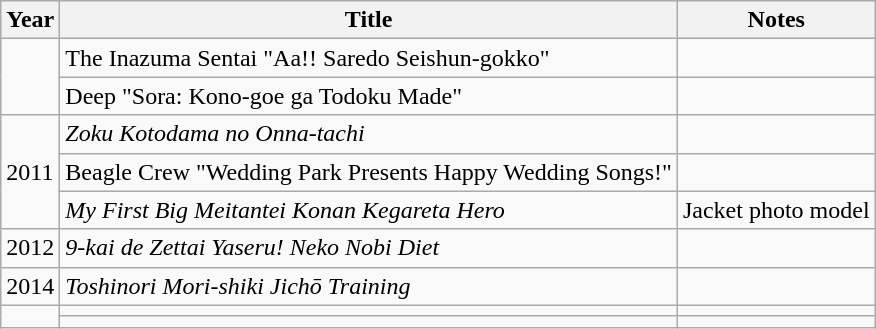<table class="wikitable">
<tr>
<th>Year</th>
<th>Title</th>
<th>Notes</th>
</tr>
<tr>
<td rowspan="2"></td>
<td>The Inazuma Sentai "Aa!! Saredo Seishun-gokko"</td>
<td></td>
</tr>
<tr>
<td>Deep "Sora: Kono-goe ga Todoku Made"</td>
<td></td>
</tr>
<tr>
<td rowspan="3">2011</td>
<td><em>Zoku Kotodama no Onna-tachi</em></td>
<td></td>
</tr>
<tr>
<td>Beagle Crew "Wedding Park Presents Happy Wedding Songs!"</td>
<td></td>
</tr>
<tr>
<td><em>My First Big Meitantei Konan Kegareta Hero</em></td>
<td>Jacket photo model</td>
</tr>
<tr>
<td>2012</td>
<td><em>9-kai de Zettai Yaseru! Neko Nobi Diet</em></td>
<td></td>
</tr>
<tr>
<td>2014</td>
<td><em>Toshinori Mori-shiki Jichō Training</em></td>
<td></td>
</tr>
<tr>
<td rowspan="2"></td>
<td><em></em></td>
<td></td>
</tr>
<tr>
<td><em></em></td>
<td></td>
</tr>
</table>
